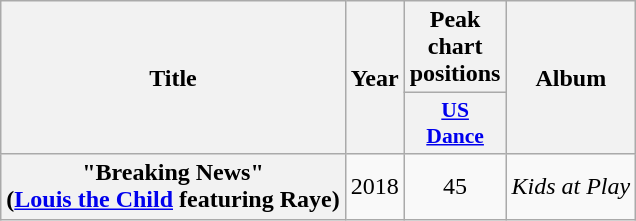<table class="wikitable plainrowheaders" style="text-align:center;">
<tr>
<th scope="col" rowspan="2">Title</th>
<th scope="col" rowspan="2">Year</th>
<th scope="col" colspan="1">Peak chart positions</th>
<th scope="col" rowspan="2">Album</th>
</tr>
<tr>
<th scope="col" style="width:3em;font-size:90%;"><a href='#'>US<br>Dance</a><br></th>
</tr>
<tr>
<th scope="row">"Breaking News"<br><span>(<a href='#'>Louis the Child</a> featuring Raye)</span></th>
<td>2018</td>
<td>45</td>
<td><em>Kids at Play</em></td>
</tr>
</table>
